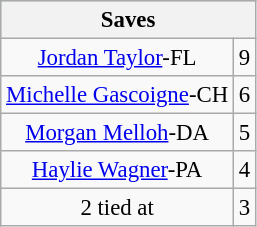<table class="wikitable" style="font-size:95%; text-align:center;">
<tr style="background:lightblue;"||>
<th colspan=2>Saves</th>
</tr>
<tr>
<td><a href='#'>Jordan Taylor</a>-FL</td>
<td>9</td>
</tr>
<tr>
<td><a href='#'>Michelle Gascoigne</a>-CH</td>
<td>6</td>
</tr>
<tr>
<td><a href='#'>Morgan Melloh</a>-DA</td>
<td>5</td>
</tr>
<tr>
<td><a href='#'>Haylie Wagner</a>-PA</td>
<td>4</td>
</tr>
<tr>
<td>2 tied at</td>
<td>3</td>
</tr>
</table>
